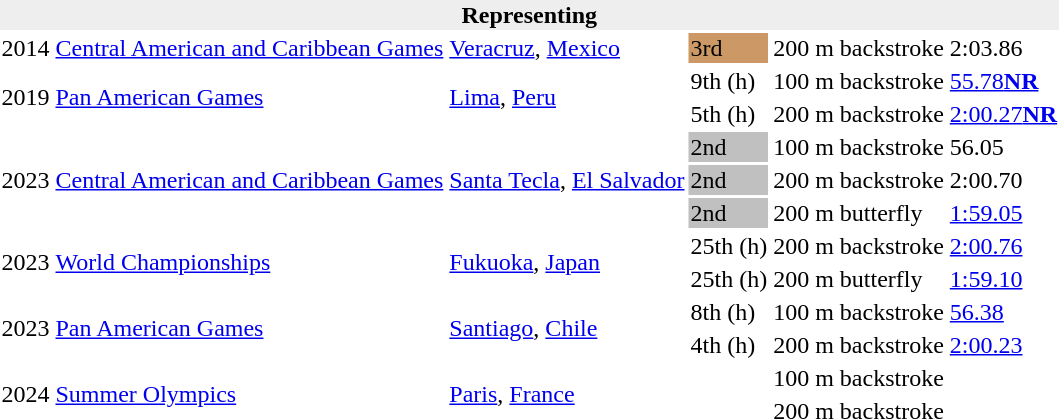<table>
<tr>
<th bgcolor="#eeeeee" colspan="6">Representing </th>
</tr>
<tr>
<td rowspan=1>2014</td>
<td rowspan=1><a href='#'>Central American and Caribbean Games</a></td>
<td rowspan=1> <a href='#'>Veracruz</a>, <a href='#'>Mexico</a></td>
<td bgcolor="cc9966">3rd</td>
<td>200 m backstroke</td>
<td>2:03.86</td>
</tr>
<tr>
<td rowspan=2>2019</td>
<td rowspan=2><a href='#'>Pan American Games</a></td>
<td rowspan=2> <a href='#'>Lima</a>, <a href='#'>Peru</a></td>
<td>9th (h)</td>
<td>100 m backstroke</td>
<td><a href='#'>55.78</a><strong><a href='#'>NR</a></strong></td>
</tr>
<tr>
<td>5th (h)</td>
<td>200 m backstroke</td>
<td><a href='#'>2:00.27</a><strong><a href='#'>NR</a></strong></td>
</tr>
<tr>
<td rowspan=3>2023</td>
<td rowspan=3><a href='#'>Central American and Caribbean Games</a></td>
<td rowspan=3> <a href='#'>Santa Tecla</a>, <a href='#'>El Salvador</a></td>
<td bgcolor="silver">2nd</td>
<td>100 m backstroke</td>
<td>56.05</td>
</tr>
<tr>
<td bgcolor="silver">2nd</td>
<td>200 m backstroke</td>
<td>2:00.70</td>
</tr>
<tr>
<td bgcolor="silver">2nd</td>
<td>200 m butterfly</td>
<td><a href='#'>1:59.05</a></td>
</tr>
<tr>
<td rowspan=2>2023</td>
<td rowspan=2><a href='#'>World Championships</a></td>
<td rowspan=2> <a href='#'>Fukuoka</a>, <a href='#'>Japan</a></td>
<td>25th (h)</td>
<td>200 m backstroke</td>
<td><a href='#'>2:00.76</a></td>
</tr>
<tr>
<td>25th (h)</td>
<td>200 m butterfly</td>
<td><a href='#'>1:59.10</a></td>
</tr>
<tr>
<td rowspan=2>2023</td>
<td rowspan=2><a href='#'>Pan American Games</a></td>
<td rowspan=2> <a href='#'>Santiago</a>, <a href='#'>Chile</a></td>
<td>8th (h)</td>
<td>100 m backstroke</td>
<td><a href='#'>56.38</a></td>
</tr>
<tr>
<td>4th (h)</td>
<td>200 m backstroke</td>
<td><a href='#'>2:00.23</a></td>
</tr>
<tr>
<td rowspan=2>2024</td>
<td rowspan=2><a href='#'>Summer Olympics</a></td>
<td rowspan=2> <a href='#'>Paris</a>, <a href='#'>France</a></td>
<td></td>
<td>100 m backstroke</td>
<td></td>
</tr>
<tr>
<td></td>
<td>200 m backstroke</td>
<td></td>
</tr>
</table>
